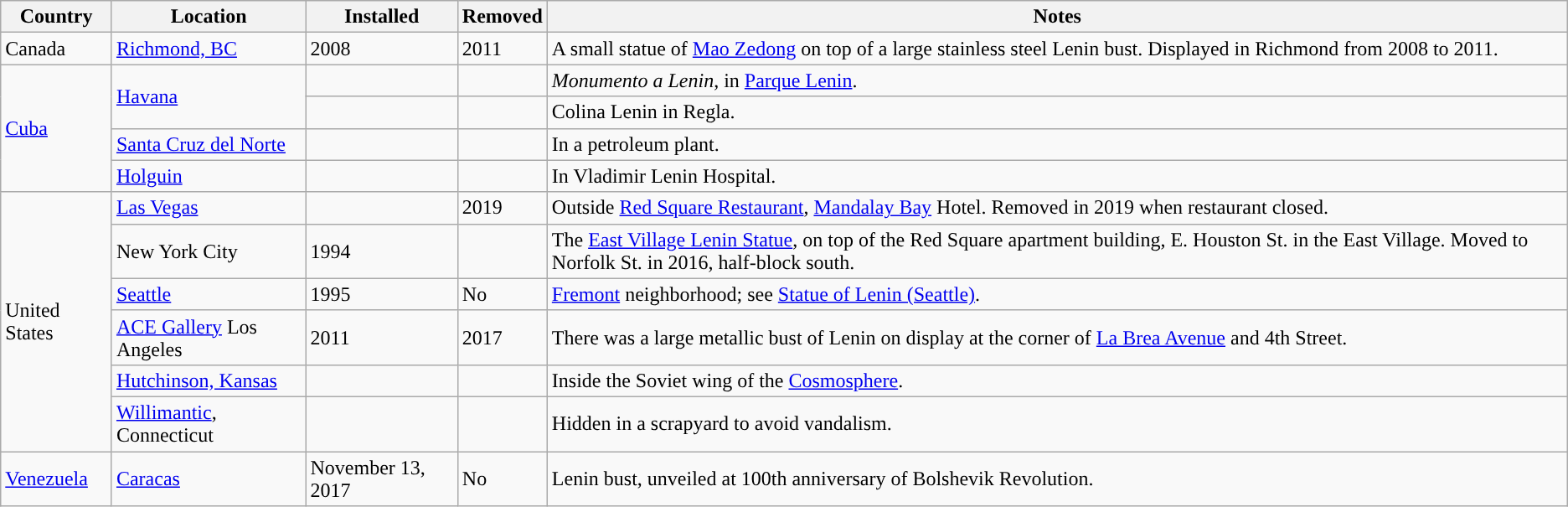<table class="wikitable sortable">
<tr>
<th>Country</th>
<th class="unsortable">Location</th>
<th>Installed</th>
<th>Removed</th>
<th class="unsortable">Notes</th>
</tr>
<tr id="Canada">
<td>Canada</td>
<td><a href='#'>Richmond, BC</a></td>
<td>2008</td>
<td>2011</td>
<td>A small statue of <a href='#'>Mao Zedong</a> on top of a large stainless steel Lenin bust. Displayed in Richmond from 2008 to 2011.</td>
</tr>
<tr id="Cuba">
<td rowspan="4"><a href='#'>Cuba</a></td>
<td rowspan="2"><a href='#'>Havana</a></td>
<td></td>
<td></td>
<td><em>Monumento a Lenin</em>, in <a href='#'>Parque Lenin</a>.</td>
</tr>
<tr>
<td></td>
<td></td>
<td>Colina Lenin in Regla.</td>
</tr>
<tr>
<td><a href='#'>Santa Cruz del Norte</a></td>
<td></td>
<td></td>
<td>In a petroleum plant.</td>
</tr>
<tr>
<td><a href='#'>Holguin</a></td>
<td></td>
<td></td>
<td>In Vladimir Lenin Hospital.</td>
</tr>
<tr id="United States">
<td rowspan="6">United States</td>
<td><a href='#'>Las Vegas</a></td>
<td></td>
<td>2019</td>
<td>Outside <a href='#'>Red Square Restaurant</a>, <a href='#'>Mandalay Bay</a> Hotel. Removed in 2019 when restaurant closed.</td>
</tr>
<tr>
<td>New York City</td>
<td>1994</td>
<td></td>
<td>The <a href='#'>East Village Lenin Statue</a>, on top of the Red Square apartment building, E. Houston St. in the East Village. Moved to Norfolk St. in 2016, half-block south.</td>
</tr>
<tr>
<td><a href='#'>Seattle</a></td>
<td>1995</td>
<td>No</td>
<td><a href='#'>Fremont</a> neighborhood; see <a href='#'>Statue of Lenin (Seattle)</a>.</td>
</tr>
<tr>
<td><a href='#'>ACE Gallery</a> Los Angeles</td>
<td>2011</td>
<td>2017</td>
<td>There was a large metallic bust of Lenin on display at the corner of <a href='#'>La Brea Avenue</a> and 4th Street.</td>
</tr>
<tr>
<td><a href='#'>Hutchinson, Kansas</a></td>
<td></td>
<td></td>
<td>Inside the Soviet wing of the <a href='#'>Cosmosphere</a>.</td>
</tr>
<tr>
<td><a href='#'>Willimantic</a>, Connecticut</td>
<td></td>
<td></td>
<td>Hidden in a scrapyard to avoid vandalism.</td>
</tr>
<tr id="Venezuela">
<td><a href='#'>Venezuela</a></td>
<td><a href='#'>Caracas</a></td>
<td data-sort-value="2017-11-13">November 13, 2017</td>
<td>No</td>
<td>Lenin bust, unveiled at 100th anniversary of Bolshevik Revolution.</td>
</tr>
</table>
